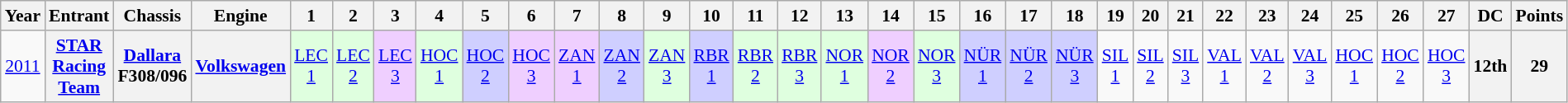<table class="wikitable" style="text-align:center; font-size:90%">
<tr>
<th>Year</th>
<th>Entrant</th>
<th>Chassis</th>
<th>Engine</th>
<th>1</th>
<th>2</th>
<th>3</th>
<th>4</th>
<th>5</th>
<th>6</th>
<th>7</th>
<th>8</th>
<th>9</th>
<th>10</th>
<th>11</th>
<th>12</th>
<th>13</th>
<th>14</th>
<th>15</th>
<th>16</th>
<th>17</th>
<th>18</th>
<th>19</th>
<th>20</th>
<th>21</th>
<th>22</th>
<th>23</th>
<th>24</th>
<th>25</th>
<th>26</th>
<th>27</th>
<th>DC</th>
<th>Points</th>
</tr>
<tr>
<td><a href='#'>2011</a></td>
<th><a href='#'>STAR Racing Team</a></th>
<th><a href='#'>Dallara</a> F308/096</th>
<th><a href='#'>Volkswagen</a></th>
<td style="background:#DFFFDF;"><a href='#'>LEC<br>1</a><br></td>
<td style="background:#DFFFDF;"><a href='#'>LEC<br>2</a><br></td>
<td style="background:#EFCFFF;"><a href='#'>LEC<br>3</a><br></td>
<td style="background:#DFFFDF;"><a href='#'>HOC<br>1</a><br></td>
<td style="background:#CFCFFF;"><a href='#'>HOC<br>2</a><br></td>
<td style="background:#EFCFFF;"><a href='#'>HOC<br>3</a><br></td>
<td style="background:#EFCFFF;"><a href='#'>ZAN<br>1</a><br></td>
<td style="background:#CFCFFF;"><a href='#'>ZAN<br>2</a><br></td>
<td style="background:#DFFFDF;"><a href='#'>ZAN<br>3</a><br></td>
<td style="background:#CFCFFF;"><a href='#'>RBR<br>1</a><br></td>
<td style="background:#DFFFDF;"><a href='#'>RBR<br>2</a><br></td>
<td style="background:#DFFFDF;"><a href='#'>RBR<br>3</a><br></td>
<td style="background:#DFFFDF;"><a href='#'>NOR<br>1</a><br></td>
<td style="background:#EFCFFF;"><a href='#'>NOR<br>2</a><br></td>
<td style="background:#DFFFDF;"><a href='#'>NOR<br>3</a><br></td>
<td style="background:#CFCFFF;"><a href='#'>NÜR<br>1</a><br></td>
<td style="background:#CFCFFF;"><a href='#'>NÜR<br>2</a><br></td>
<td style="background:#CFCFFF;"><a href='#'>NÜR<br>3</a><br></td>
<td><a href='#'>SIL<br>1</a></td>
<td><a href='#'>SIL<br>2</a></td>
<td><a href='#'>SIL<br>3</a></td>
<td><a href='#'>VAL<br>1</a></td>
<td><a href='#'>VAL<br>2</a></td>
<td><a href='#'>VAL<br>3</a></td>
<td><a href='#'>HOC<br>1</a></td>
<td><a href='#'>HOC<br>2</a></td>
<td><a href='#'>HOC<br>3</a></td>
<th>12th</th>
<th>29</th>
</tr>
</table>
